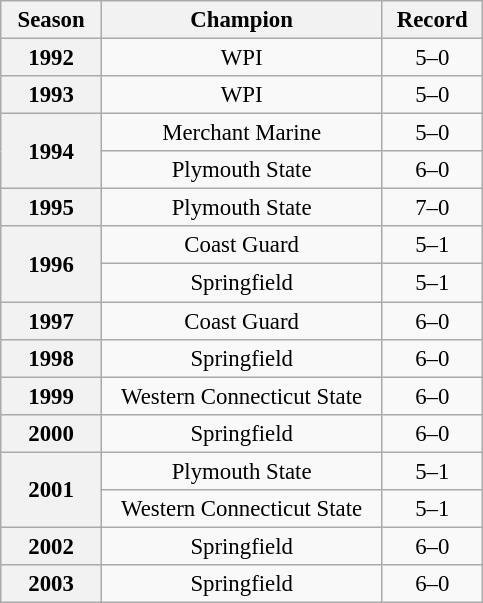<table class="wikitable" style="font-size:95%; text-align:center">
<tr>
<th width="60">Season</th>
<th width="180">Champion</th>
<th width="60">Record</th>
</tr>
<tr>
<th>1992</th>
<td>WPI</td>
<td>5–0</td>
</tr>
<tr>
<th>1993</th>
<td>WPI</td>
<td>5–0</td>
</tr>
<tr>
<th rowspan=2>1994</th>
<td>Merchant Marine</td>
<td>5–0</td>
</tr>
<tr>
<td>Plymouth State</td>
<td>6–0</td>
</tr>
<tr>
<th>1995</th>
<td>Plymouth State</td>
<td>7–0</td>
</tr>
<tr>
<th rowspan=2>1996</th>
<td>Coast Guard</td>
<td>5–1</td>
</tr>
<tr>
<td>Springfield</td>
<td>5–1</td>
</tr>
<tr>
<th>1997</th>
<td>Coast Guard</td>
<td>6–0</td>
</tr>
<tr>
<th>1998</th>
<td>Springfield</td>
<td>6–0</td>
</tr>
<tr>
<th>1999</th>
<td>Western Connecticut State</td>
<td>6–0</td>
</tr>
<tr>
<th>2000</th>
<td>Springfield</td>
<td>6–0</td>
</tr>
<tr>
<th rowspan=2>2001</th>
<td>Plymouth State</td>
<td>5–1</td>
</tr>
<tr>
<td>Western Connecticut State</td>
<td>5–1</td>
</tr>
<tr>
<th>2002</th>
<td>Springfield</td>
<td>6–0</td>
</tr>
<tr>
<th>2003</th>
<td>Springfield</td>
<td>6–0</td>
</tr>
</table>
